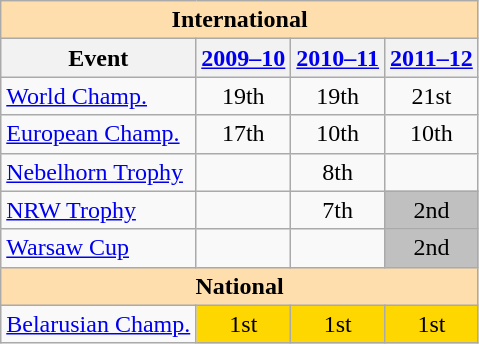<table class="wikitable" style="text-align:center">
<tr>
<th style="background-color: #ffdead; " colspan=4 align=center>International</th>
</tr>
<tr>
<th>Event</th>
<th><a href='#'>2009–10</a></th>
<th><a href='#'>2010–11</a></th>
<th><a href='#'>2011–12</a></th>
</tr>
<tr>
<td align=left><a href='#'>World Champ.</a></td>
<td>19th</td>
<td>19th</td>
<td>21st</td>
</tr>
<tr>
<td align=left><a href='#'>European Champ.</a></td>
<td>17th</td>
<td>10th</td>
<td>10th</td>
</tr>
<tr>
<td align=left><a href='#'>Nebelhorn Trophy</a></td>
<td></td>
<td>8th</td>
<td></td>
</tr>
<tr>
<td align=left><a href='#'>NRW Trophy</a></td>
<td></td>
<td>7th</td>
<td bgcolor=silver>2nd</td>
</tr>
<tr>
<td align=left><a href='#'>Warsaw Cup</a></td>
<td></td>
<td></td>
<td bgcolor=silver>2nd</td>
</tr>
<tr>
<th style="background-color: #ffdead; " colspan=4 align=center>National</th>
</tr>
<tr>
<td align=left><a href='#'>Belarusian Champ.</a></td>
<td bgcolor=gold>1st</td>
<td bgcolor=gold>1st</td>
<td bgcolor=gold>1st</td>
</tr>
</table>
